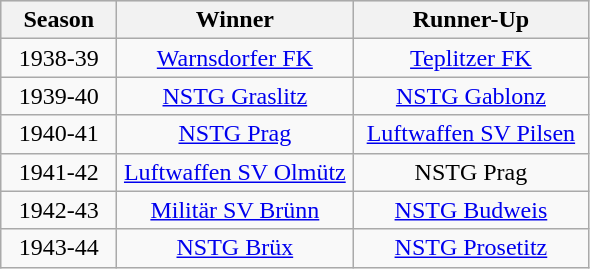<table class="wikitable">
<tr align="center" bgcolor="#dfdfdf">
<th width="70">Season</th>
<th width="150">Winner</th>
<th width="150">Runner-Up</th>
</tr>
<tr align="center">
<td>1938-39</td>
<td><a href='#'>Warnsdorfer FK</a></td>
<td><a href='#'>Teplitzer FK</a></td>
</tr>
<tr align="center">
<td>1939-40</td>
<td><a href='#'>NSTG Graslitz</a></td>
<td><a href='#'>NSTG Gablonz</a></td>
</tr>
<tr align="center">
<td>1940-41</td>
<td><a href='#'>NSTG Prag</a></td>
<td><a href='#'>Luftwaffen SV Pilsen</a></td>
</tr>
<tr align="center">
<td>1941-42</td>
<td><a href='#'>Luftwaffen SV Olmütz</a></td>
<td>NSTG Prag</td>
</tr>
<tr align="center">
<td>1942-43</td>
<td><a href='#'>Militär SV Brünn</a></td>
<td><a href='#'>NSTG Budweis</a></td>
</tr>
<tr align="center">
<td>1943-44</td>
<td><a href='#'>NSTG Brüx</a></td>
<td><a href='#'>NSTG Prosetitz</a></td>
</tr>
</table>
